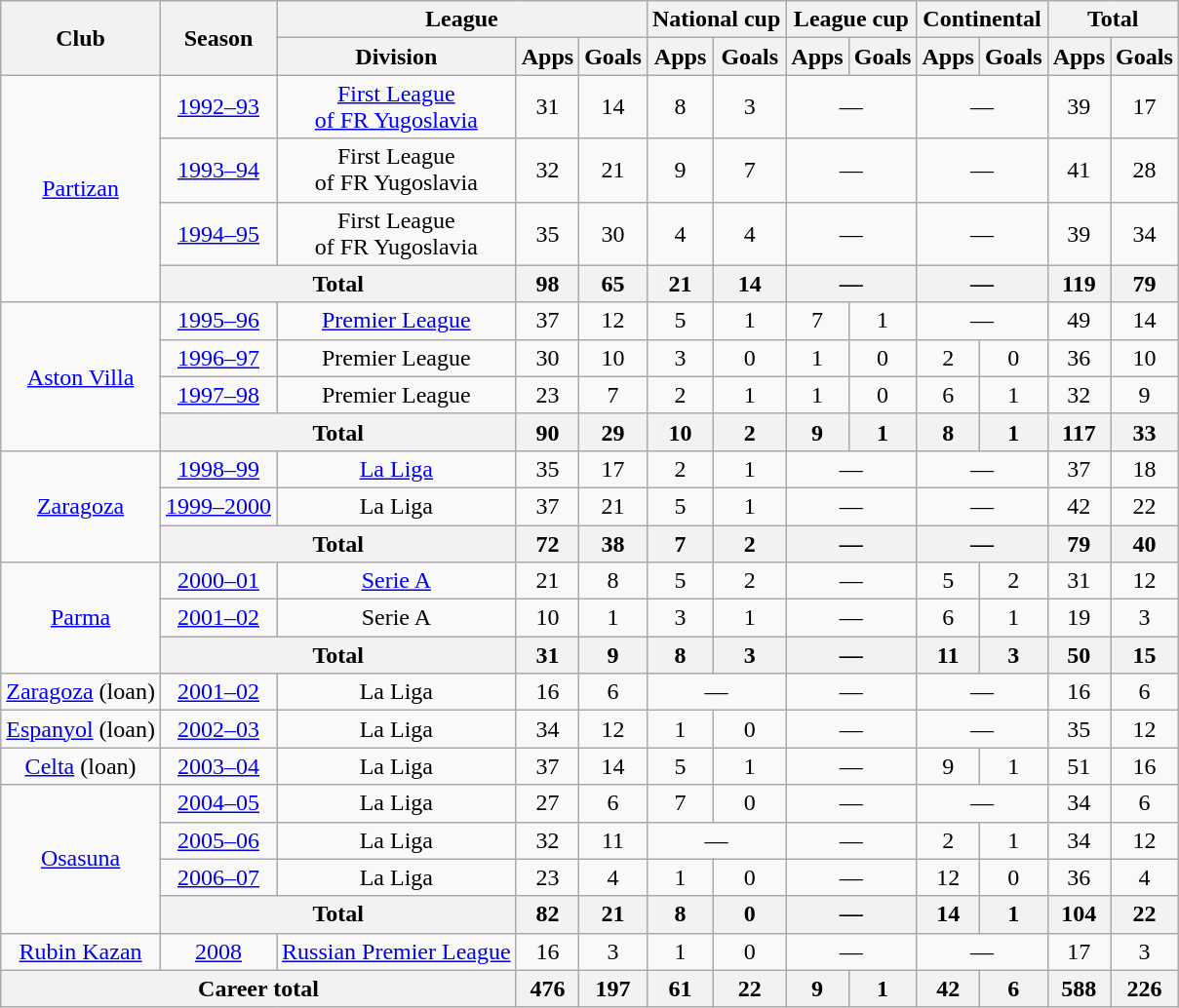<table class="wikitable" style="text-align:center">
<tr>
<th rowspan="2">Club</th>
<th rowspan="2">Season</th>
<th colspan="3">League</th>
<th colspan="2">National cup</th>
<th colspan="2">League cup</th>
<th colspan="2">Continental</th>
<th colspan="2">Total</th>
</tr>
<tr>
<th>Division</th>
<th>Apps</th>
<th>Goals</th>
<th>Apps</th>
<th>Goals</th>
<th>Apps</th>
<th>Goals</th>
<th>Apps</th>
<th>Goals</th>
<th>Apps</th>
<th>Goals</th>
</tr>
<tr>
<td rowspan="4"><a href='#'>Partizan</a></td>
<td><a href='#'>1992–93</a></td>
<td><a href='#'>First League<br>of FR Yugoslavia</a></td>
<td>31</td>
<td>14</td>
<td>8</td>
<td>3</td>
<td colspan="2">—</td>
<td colspan="2">—</td>
<td>39</td>
<td>17</td>
</tr>
<tr>
<td><a href='#'>1993–94</a></td>
<td>First League<br>of FR Yugoslavia</td>
<td>32</td>
<td>21</td>
<td>9</td>
<td>7</td>
<td colspan="2">—</td>
<td colspan="2">—</td>
<td>41</td>
<td>28</td>
</tr>
<tr>
<td><a href='#'>1994–95</a></td>
<td>First League<br>of FR Yugoslavia</td>
<td>35</td>
<td>30</td>
<td>4</td>
<td>4</td>
<td colspan="2">—</td>
<td colspan="2">—</td>
<td>39</td>
<td>34</td>
</tr>
<tr>
<th colspan="2">Total</th>
<th>98</th>
<th>65</th>
<th>21</th>
<th>14</th>
<th colspan="2">—</th>
<th colspan="2">—</th>
<th>119</th>
<th>79</th>
</tr>
<tr>
<td rowspan="4"><a href='#'>Aston Villa</a></td>
<td><a href='#'>1995–96</a></td>
<td><a href='#'>Premier League</a></td>
<td>37</td>
<td>12</td>
<td>5</td>
<td>1</td>
<td>7</td>
<td>1</td>
<td colspan="2">—</td>
<td>49</td>
<td>14</td>
</tr>
<tr>
<td><a href='#'>1996–97</a></td>
<td>Premier League</td>
<td>30</td>
<td>10</td>
<td>3</td>
<td>0</td>
<td>1</td>
<td>0</td>
<td>2</td>
<td>0</td>
<td>36</td>
<td>10</td>
</tr>
<tr>
<td><a href='#'>1997–98</a></td>
<td>Premier League</td>
<td>23</td>
<td>7</td>
<td>2</td>
<td>1</td>
<td>1</td>
<td>0</td>
<td>6</td>
<td>1</td>
<td>32</td>
<td>9</td>
</tr>
<tr>
<th colspan="2">Total</th>
<th>90</th>
<th>29</th>
<th>10</th>
<th>2</th>
<th>9</th>
<th>1</th>
<th>8</th>
<th>1</th>
<th>117</th>
<th>33</th>
</tr>
<tr>
<td rowspan="3"><a href='#'>Zaragoza</a></td>
<td><a href='#'>1998–99</a></td>
<td><a href='#'>La Liga</a></td>
<td>35</td>
<td>17</td>
<td>2</td>
<td>1</td>
<td colspan="2">—</td>
<td colspan="2">—</td>
<td>37</td>
<td>18</td>
</tr>
<tr>
<td><a href='#'>1999–2000</a></td>
<td>La Liga</td>
<td>37</td>
<td>21</td>
<td>5</td>
<td>1</td>
<td colspan="2">—</td>
<td colspan="2">—</td>
<td>42</td>
<td>22</td>
</tr>
<tr>
<th colspan="2">Total</th>
<th>72</th>
<th>38</th>
<th>7</th>
<th>2</th>
<th colspan="2">—</th>
<th colspan="2">—</th>
<th>79</th>
<th>40</th>
</tr>
<tr>
<td rowspan="3"><a href='#'>Parma</a></td>
<td><a href='#'>2000–01</a></td>
<td><a href='#'>Serie A</a></td>
<td>21</td>
<td>8</td>
<td>5</td>
<td>2</td>
<td colspan="2">—</td>
<td>5</td>
<td>2</td>
<td>31</td>
<td>12</td>
</tr>
<tr>
<td><a href='#'>2001–02</a></td>
<td>Serie A</td>
<td>10</td>
<td>1</td>
<td>3</td>
<td>1</td>
<td colspan="2">—</td>
<td>6</td>
<td>1</td>
<td>19</td>
<td>3</td>
</tr>
<tr>
<th colspan="2">Total</th>
<th>31</th>
<th>9</th>
<th>8</th>
<th>3</th>
<th colspan="2">—</th>
<th>11</th>
<th>3</th>
<th>50</th>
<th>15</th>
</tr>
<tr>
<td><a href='#'>Zaragoza</a> (loan)</td>
<td><a href='#'>2001–02</a></td>
<td>La Liga</td>
<td>16</td>
<td>6</td>
<td colspan="2">—</td>
<td colspan="2">—</td>
<td colspan="2">—</td>
<td>16</td>
<td>6</td>
</tr>
<tr>
<td><a href='#'>Espanyol</a> (loan)</td>
<td><a href='#'>2002–03</a></td>
<td>La Liga</td>
<td>34</td>
<td>12</td>
<td>1</td>
<td>0</td>
<td colspan="2">—</td>
<td colspan="2">—</td>
<td>35</td>
<td>12</td>
</tr>
<tr>
<td><a href='#'>Celta</a> (loan)</td>
<td><a href='#'>2003–04</a></td>
<td>La Liga</td>
<td>37</td>
<td>14</td>
<td>5</td>
<td>1</td>
<td colspan="2">—</td>
<td>9</td>
<td>1</td>
<td>51</td>
<td>16</td>
</tr>
<tr>
<td rowspan="4"><a href='#'>Osasuna</a></td>
<td><a href='#'>2004–05</a></td>
<td>La Liga</td>
<td>27</td>
<td>6</td>
<td>7</td>
<td>0</td>
<td colspan="2">—</td>
<td colspan="2">—</td>
<td>34</td>
<td>6</td>
</tr>
<tr>
<td><a href='#'>2005–06</a></td>
<td>La Liga</td>
<td>32</td>
<td>11</td>
<td colspan="2">—</td>
<td colspan="2">—</td>
<td>2</td>
<td>1</td>
<td>34</td>
<td>12</td>
</tr>
<tr>
<td><a href='#'>2006–07</a></td>
<td>La Liga</td>
<td>23</td>
<td>4</td>
<td>1</td>
<td>0</td>
<td colspan="2">—</td>
<td>12</td>
<td>0</td>
<td>36</td>
<td>4</td>
</tr>
<tr>
<th colspan="2">Total</th>
<th>82</th>
<th>21</th>
<th>8</th>
<th>0</th>
<th colspan="2">—</th>
<th>14</th>
<th>1</th>
<th>104</th>
<th>22</th>
</tr>
<tr>
<td><a href='#'>Rubin Kazan</a></td>
<td><a href='#'>2008</a></td>
<td><a href='#'>Russian Premier League</a></td>
<td>16</td>
<td>3</td>
<td>1</td>
<td>0</td>
<td colspan="2">—</td>
<td colspan="2">—</td>
<td>17</td>
<td>3</td>
</tr>
<tr>
<th colspan="3">Career total</th>
<th>476</th>
<th>197</th>
<th>61</th>
<th>22</th>
<th>9</th>
<th>1</th>
<th>42</th>
<th>6</th>
<th>588</th>
<th>226</th>
</tr>
</table>
